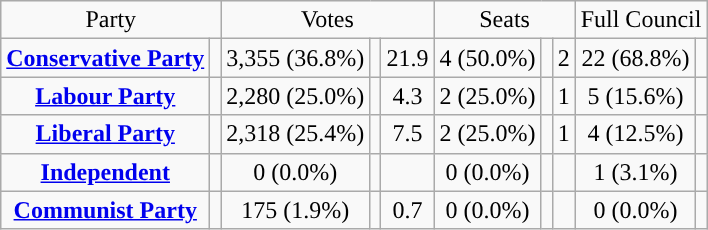<table class=wikitable style="text-align:center;">
<tr>
<td colspan=2>Party</td>
<td colspan=3>Votes</td>
<td colspan=3>Seats</td>
<td colspan=3>Full Council</td>
</tr>
<tr>
<td><strong><a href='#'>Conservative Party</a></strong></td>
<td style="background:"></td>
<td>3,355 (36.8%)</td>
<td></td>
<td> 21.9</td>
<td>4 (50.0%)</td>
<td></td>
<td> 2</td>
<td>22 (68.8%)</td>
<td></td>
</tr>
<tr>
<td><strong><a href='#'>Labour Party</a></strong></td>
<td style="background:"></td>
<td>2,280 (25.0%)</td>
<td></td>
<td> 4.3</td>
<td>2 (25.0%)</td>
<td></td>
<td> 1</td>
<td>5 (15.6%)</td>
<td></td>
</tr>
<tr>
<td><strong><a href='#'>Liberal Party</a></strong></td>
<td style="background:"></td>
<td>2,318 (25.4%)</td>
<td></td>
<td> 7.5</td>
<td>2 (25.0%)</td>
<td></td>
<td> 1</td>
<td>4 (12.5%)</td>
<td></td>
</tr>
<tr>
<td><strong><a href='#'>Independent</a></strong></td>
<td style="background:"></td>
<td>0 (0.0%)</td>
<td></td>
<td></td>
<td>0 (0.0%)</td>
<td></td>
<td></td>
<td>1 (3.1%)</td>
<td></td>
</tr>
<tr>
<td><strong><a href='#'>Communist Party</a></strong></td>
<td style="background:"></td>
<td>175 (1.9%)</td>
<td></td>
<td> 0.7</td>
<td>0 (0.0%)</td>
<td></td>
<td></td>
<td>0 (0.0%)</td>
<td></td>
</tr>
</table>
